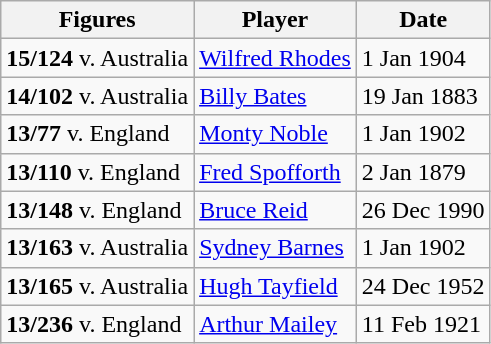<table class="wikitable">
<tr>
<th>Figures</th>
<th>Player</th>
<th>Date</th>
</tr>
<tr>
<td><strong>15/124</strong> v. Australia</td>
<td> <a href='#'>Wilfred Rhodes</a></td>
<td>1 Jan 1904</td>
</tr>
<tr>
<td><strong>14/102</strong> v. Australia</td>
<td> <a href='#'>Billy Bates</a></td>
<td>19 Jan 1883</td>
</tr>
<tr>
<td><strong>13/77</strong> v. England</td>
<td> <a href='#'>Monty Noble</a></td>
<td>1 Jan 1902</td>
</tr>
<tr>
<td><strong>13/110</strong> v. England</td>
<td> <a href='#'>Fred Spofforth</a></td>
<td>2 Jan 1879</td>
</tr>
<tr>
<td><strong>13/148</strong> v. England</td>
<td> <a href='#'>Bruce Reid</a></td>
<td>26 Dec 1990</td>
</tr>
<tr>
<td><strong>13/163</strong> v. Australia</td>
<td> <a href='#'>Sydney Barnes</a></td>
<td>1 Jan 1902</td>
</tr>
<tr>
<td><strong>13/165</strong> v. Australia</td>
<td> <a href='#'>Hugh Tayfield</a></td>
<td>24 Dec 1952</td>
</tr>
<tr>
<td><strong>13/236</strong> v. England</td>
<td> <a href='#'>Arthur Mailey</a></td>
<td>11 Feb 1921</td>
</tr>
</table>
